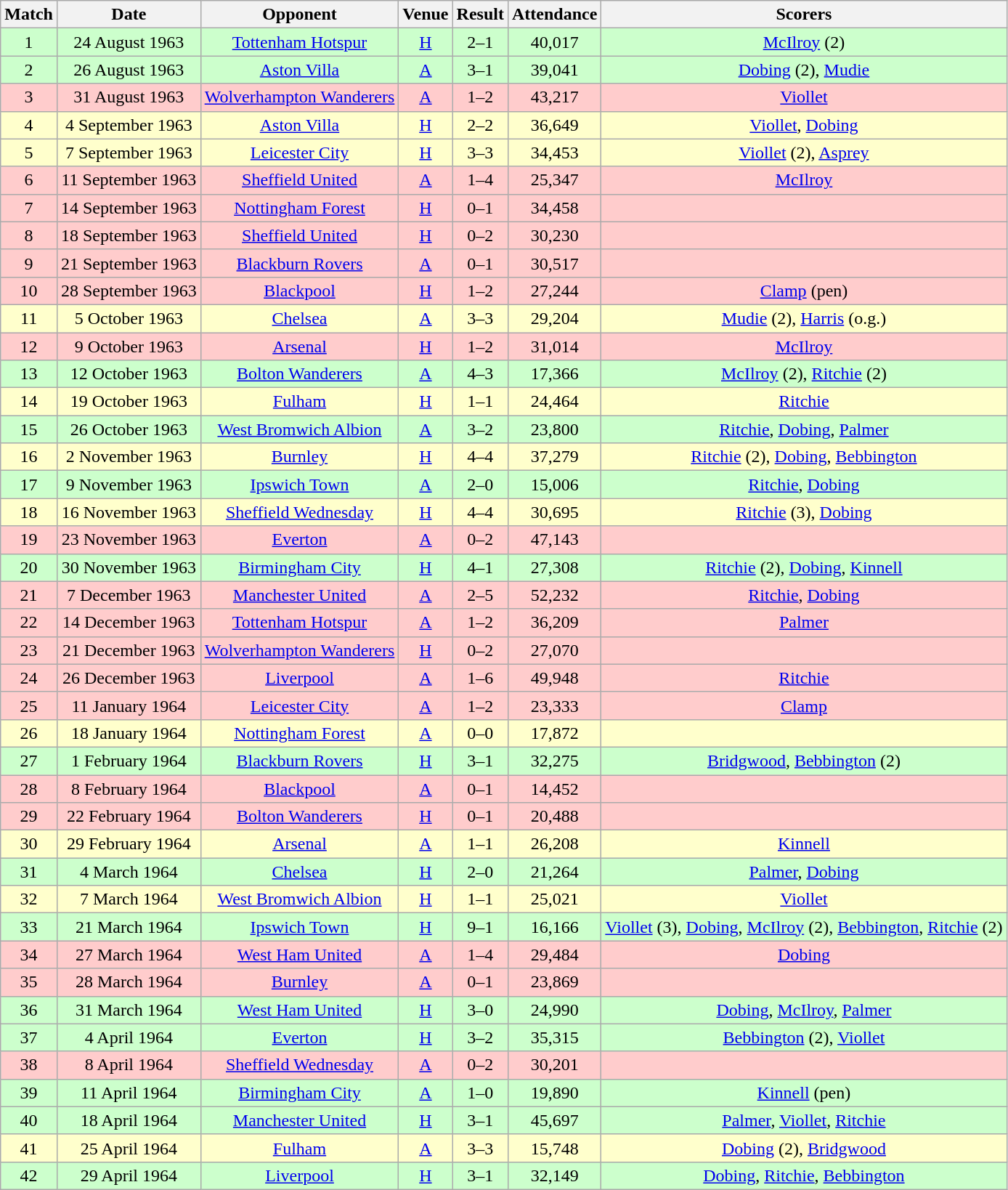<table class="wikitable" style="font-size:100%; text-align:center">
<tr>
<th>Match</th>
<th>Date</th>
<th>Opponent</th>
<th>Venue</th>
<th>Result</th>
<th>Attendance</th>
<th>Scorers</th>
</tr>
<tr style="background-color: #CCFFCC;">
<td>1</td>
<td>24 August 1963</td>
<td><a href='#'>Tottenham Hotspur</a></td>
<td><a href='#'>H</a></td>
<td>2–1</td>
<td>40,017</td>
<td><a href='#'>McIlroy</a> (2)</td>
</tr>
<tr style="background-color: #CCFFCC;">
<td>2</td>
<td>26 August 1963</td>
<td><a href='#'>Aston Villa</a></td>
<td><a href='#'>A</a></td>
<td>3–1</td>
<td>39,041</td>
<td><a href='#'>Dobing</a> (2), <a href='#'>Mudie</a></td>
</tr>
<tr style="background-color: #FFCCCC;">
<td>3</td>
<td>31 August 1963</td>
<td><a href='#'>Wolverhampton Wanderers</a></td>
<td><a href='#'>A</a></td>
<td>1–2</td>
<td>43,217</td>
<td><a href='#'>Viollet</a></td>
</tr>
<tr style="background-color: #FFFFCC;">
<td>4</td>
<td>4 September 1963</td>
<td><a href='#'>Aston Villa</a></td>
<td><a href='#'>H</a></td>
<td>2–2</td>
<td>36,649</td>
<td><a href='#'>Viollet</a>, <a href='#'>Dobing</a></td>
</tr>
<tr style="background-color: #FFFFCC;">
<td>5</td>
<td>7 September 1963</td>
<td><a href='#'>Leicester City</a></td>
<td><a href='#'>H</a></td>
<td>3–3</td>
<td>34,453</td>
<td><a href='#'>Viollet</a> (2), <a href='#'>Asprey</a></td>
</tr>
<tr style="background-color: #FFCCCC;">
<td>6</td>
<td>11 September 1963</td>
<td><a href='#'>Sheffield United</a></td>
<td><a href='#'>A</a></td>
<td>1–4</td>
<td>25,347</td>
<td><a href='#'>McIlroy</a></td>
</tr>
<tr style="background-color: #FFCCCC;">
<td>7</td>
<td>14 September 1963</td>
<td><a href='#'>Nottingham Forest</a></td>
<td><a href='#'>H</a></td>
<td>0–1</td>
<td>34,458</td>
<td></td>
</tr>
<tr style="background-color: #FFCCCC;">
<td>8</td>
<td>18 September 1963</td>
<td><a href='#'>Sheffield United</a></td>
<td><a href='#'>H</a></td>
<td>0–2</td>
<td>30,230</td>
<td></td>
</tr>
<tr style="background-color: #FFCCCC;">
<td>9</td>
<td>21 September 1963</td>
<td><a href='#'>Blackburn Rovers</a></td>
<td><a href='#'>A</a></td>
<td>0–1</td>
<td>30,517</td>
<td></td>
</tr>
<tr style="background-color: #FFCCCC;">
<td>10</td>
<td>28 September 1963</td>
<td><a href='#'>Blackpool</a></td>
<td><a href='#'>H</a></td>
<td>1–2</td>
<td>27,244</td>
<td><a href='#'>Clamp</a> (pen)</td>
</tr>
<tr style="background-color: #FFFFCC;">
<td>11</td>
<td>5 October 1963</td>
<td><a href='#'>Chelsea</a></td>
<td><a href='#'>A</a></td>
<td>3–3</td>
<td>29,204</td>
<td><a href='#'>Mudie</a> (2), <a href='#'>Harris</a> (o.g.)</td>
</tr>
<tr style="background-color: #FFCCCC;">
<td>12</td>
<td>9 October 1963</td>
<td><a href='#'>Arsenal</a></td>
<td><a href='#'>H</a></td>
<td>1–2</td>
<td>31,014</td>
<td><a href='#'>McIlroy</a></td>
</tr>
<tr style="background-color: #CCFFCC;">
<td>13</td>
<td>12 October 1963</td>
<td><a href='#'>Bolton Wanderers</a></td>
<td><a href='#'>A</a></td>
<td>4–3</td>
<td>17,366</td>
<td><a href='#'>McIlroy</a> (2), <a href='#'>Ritchie</a> (2)</td>
</tr>
<tr style="background-color: #FFFFCC;">
<td>14</td>
<td>19 October 1963</td>
<td><a href='#'>Fulham</a></td>
<td><a href='#'>H</a></td>
<td>1–1</td>
<td>24,464</td>
<td><a href='#'>Ritchie</a></td>
</tr>
<tr style="background-color: #CCFFCC;">
<td>15</td>
<td>26 October 1963</td>
<td><a href='#'>West Bromwich Albion</a></td>
<td><a href='#'>A</a></td>
<td>3–2</td>
<td>23,800</td>
<td><a href='#'>Ritchie</a>, <a href='#'>Dobing</a>, <a href='#'>Palmer</a></td>
</tr>
<tr style="background-color: #FFFFCC;">
<td>16</td>
<td>2 November 1963</td>
<td><a href='#'>Burnley</a></td>
<td><a href='#'>H</a></td>
<td>4–4</td>
<td>37,279</td>
<td><a href='#'>Ritchie</a> (2), <a href='#'>Dobing</a>, <a href='#'>Bebbington</a></td>
</tr>
<tr style="background-color: #CCFFCC;">
<td>17</td>
<td>9 November 1963</td>
<td><a href='#'>Ipswich Town</a></td>
<td><a href='#'>A</a></td>
<td>2–0</td>
<td>15,006</td>
<td><a href='#'>Ritchie</a>, <a href='#'>Dobing</a></td>
</tr>
<tr style="background-color: #FFFFCC;">
<td>18</td>
<td>16 November 1963</td>
<td><a href='#'>Sheffield Wednesday</a></td>
<td><a href='#'>H</a></td>
<td>4–4</td>
<td>30,695</td>
<td><a href='#'>Ritchie</a> (3), <a href='#'>Dobing</a></td>
</tr>
<tr style="background-color: #FFCCCC;">
<td>19</td>
<td>23 November 1963</td>
<td><a href='#'>Everton</a></td>
<td><a href='#'>A</a></td>
<td>0–2</td>
<td>47,143</td>
<td></td>
</tr>
<tr style="background-color: #CCFFCC;">
<td>20</td>
<td>30 November 1963</td>
<td><a href='#'>Birmingham City</a></td>
<td><a href='#'>H</a></td>
<td>4–1</td>
<td>27,308</td>
<td><a href='#'>Ritchie</a> (2), <a href='#'>Dobing</a>, <a href='#'>Kinnell</a></td>
</tr>
<tr style="background-color: #FFCCCC;">
<td>21</td>
<td>7 December 1963</td>
<td><a href='#'>Manchester United</a></td>
<td><a href='#'>A</a></td>
<td>2–5</td>
<td>52,232</td>
<td><a href='#'>Ritchie</a>, <a href='#'>Dobing</a></td>
</tr>
<tr style="background-color: #FFCCCC;">
<td>22</td>
<td>14 December 1963</td>
<td><a href='#'>Tottenham Hotspur</a></td>
<td><a href='#'>A</a></td>
<td>1–2</td>
<td>36,209</td>
<td><a href='#'>Palmer</a></td>
</tr>
<tr style="background-color: #FFCCCC;">
<td>23</td>
<td>21 December 1963</td>
<td><a href='#'>Wolverhampton Wanderers</a></td>
<td><a href='#'>H</a></td>
<td>0–2</td>
<td>27,070</td>
<td></td>
</tr>
<tr style="background-color: #FFCCCC;">
<td>24</td>
<td>26 December 1963</td>
<td><a href='#'>Liverpool</a></td>
<td><a href='#'>A</a></td>
<td>1–6</td>
<td>49,948</td>
<td><a href='#'>Ritchie</a></td>
</tr>
<tr style="background-color: #FFCCCC;">
<td>25</td>
<td>11 January 1964</td>
<td><a href='#'>Leicester City</a></td>
<td><a href='#'>A</a></td>
<td>1–2</td>
<td>23,333</td>
<td><a href='#'>Clamp</a></td>
</tr>
<tr style="background-color: #FFFFCC;">
<td>26</td>
<td>18 January 1964</td>
<td><a href='#'>Nottingham Forest</a></td>
<td><a href='#'>A</a></td>
<td>0–0</td>
<td>17,872</td>
<td></td>
</tr>
<tr style="background-color: #CCFFCC;">
<td>27</td>
<td>1 February 1964</td>
<td><a href='#'>Blackburn Rovers</a></td>
<td><a href='#'>H</a></td>
<td>3–1</td>
<td>32,275</td>
<td><a href='#'>Bridgwood</a>, <a href='#'>Bebbington</a> (2)</td>
</tr>
<tr style="background-color: #FFCCCC;">
<td>28</td>
<td>8 February 1964</td>
<td><a href='#'>Blackpool</a></td>
<td><a href='#'>A</a></td>
<td>0–1</td>
<td>14,452</td>
<td></td>
</tr>
<tr style="background-color: #FFCCCC;">
<td>29</td>
<td>22 February 1964</td>
<td><a href='#'>Bolton Wanderers</a></td>
<td><a href='#'>H</a></td>
<td>0–1</td>
<td>20,488</td>
<td></td>
</tr>
<tr style="background-color: #FFFFCC;">
<td>30</td>
<td>29 February 1964</td>
<td><a href='#'>Arsenal</a></td>
<td><a href='#'>A</a></td>
<td>1–1</td>
<td>26,208</td>
<td><a href='#'>Kinnell</a></td>
</tr>
<tr style="background-color: #CCFFCC;">
<td>31</td>
<td>4 March 1964</td>
<td><a href='#'>Chelsea</a></td>
<td><a href='#'>H</a></td>
<td>2–0</td>
<td>21,264</td>
<td><a href='#'>Palmer</a>, <a href='#'>Dobing</a></td>
</tr>
<tr style="background-color: #FFFFCC;">
<td>32</td>
<td>7 March 1964</td>
<td><a href='#'>West Bromwich Albion</a></td>
<td><a href='#'>H</a></td>
<td>1–1</td>
<td>25,021</td>
<td><a href='#'>Viollet</a></td>
</tr>
<tr style="background-color: #CCFFCC;">
<td>33</td>
<td>21 March 1964</td>
<td><a href='#'>Ipswich Town</a></td>
<td><a href='#'>H</a></td>
<td>9–1</td>
<td>16,166</td>
<td><a href='#'>Viollet</a> (3), <a href='#'>Dobing</a>, <a href='#'>McIlroy</a> (2), <a href='#'>Bebbington</a>, <a href='#'>Ritchie</a> (2)</td>
</tr>
<tr style="background-color: #FFCCCC;">
<td>34</td>
<td>27 March 1964</td>
<td><a href='#'>West Ham United</a></td>
<td><a href='#'>A</a></td>
<td>1–4</td>
<td>29,484</td>
<td><a href='#'>Dobing</a></td>
</tr>
<tr style="background-color: #FFCCCC;">
<td>35</td>
<td>28 March 1964</td>
<td><a href='#'>Burnley</a></td>
<td><a href='#'>A</a></td>
<td>0–1</td>
<td>23,869</td>
<td></td>
</tr>
<tr style="background-color: #CCFFCC;">
<td>36</td>
<td>31 March 1964</td>
<td><a href='#'>West Ham United</a></td>
<td><a href='#'>H</a></td>
<td>3–0</td>
<td>24,990</td>
<td><a href='#'>Dobing</a>, <a href='#'>McIlroy</a>, <a href='#'>Palmer</a></td>
</tr>
<tr style="background-color: #CCFFCC;">
<td>37</td>
<td>4 April 1964</td>
<td><a href='#'>Everton</a></td>
<td><a href='#'>H</a></td>
<td>3–2</td>
<td>35,315</td>
<td><a href='#'>Bebbington</a> (2), <a href='#'>Viollet</a></td>
</tr>
<tr style="background-color: #FFCCCC;">
<td>38</td>
<td>8 April 1964</td>
<td><a href='#'>Sheffield Wednesday</a></td>
<td><a href='#'>A</a></td>
<td>0–2</td>
<td>30,201</td>
<td></td>
</tr>
<tr style="background-color: #CCFFCC;">
<td>39</td>
<td>11 April 1964</td>
<td><a href='#'>Birmingham City</a></td>
<td><a href='#'>A</a></td>
<td>1–0</td>
<td>19,890</td>
<td><a href='#'>Kinnell</a> (pen)</td>
</tr>
<tr style="background-color: #CCFFCC;">
<td>40</td>
<td>18 April 1964</td>
<td><a href='#'>Manchester United</a></td>
<td><a href='#'>H</a></td>
<td>3–1</td>
<td>45,697</td>
<td><a href='#'>Palmer</a>, <a href='#'>Viollet</a>, <a href='#'>Ritchie</a></td>
</tr>
<tr style="background-color: #FFFFCC;">
<td>41</td>
<td>25 April 1964</td>
<td><a href='#'>Fulham</a></td>
<td><a href='#'>A</a></td>
<td>3–3</td>
<td>15,748</td>
<td><a href='#'>Dobing</a> (2), <a href='#'>Bridgwood</a></td>
</tr>
<tr style="background-color: #CCFFCC;">
<td>42</td>
<td>29 April 1964</td>
<td><a href='#'>Liverpool</a></td>
<td><a href='#'>H</a></td>
<td>3–1</td>
<td>32,149</td>
<td><a href='#'>Dobing</a>, <a href='#'>Ritchie</a>, <a href='#'>Bebbington</a></td>
</tr>
</table>
